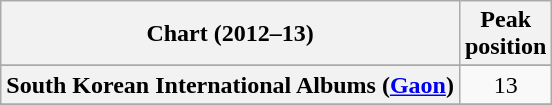<table class="wikitable sortable plainrowheaders">
<tr>
<th scope="col">Chart (2012–13)</th>
<th scope="col">Peak<br>position</th>
</tr>
<tr>
</tr>
<tr>
</tr>
<tr>
</tr>
<tr>
</tr>
<tr>
</tr>
<tr>
<th scope="row">South Korean International Albums (<a href='#'>Gaon</a>)</th>
<td style="text-align:center;">13</td>
</tr>
<tr>
</tr>
<tr>
</tr>
<tr>
</tr>
</table>
